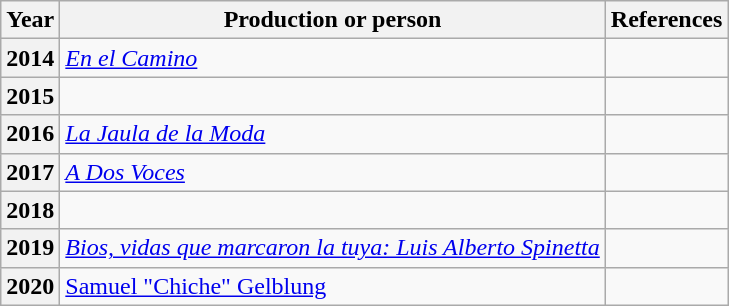<table class="wikitable sortable plainrowheaders">
<tr>
<th scope="col">Year</th>
<th scope="col">Production or person</th>
<th scope="col" class="unsortable">References</th>
</tr>
<tr>
<th scope="row">2014</th>
<td><em><a href='#'>En el Camino</a></em></td>
<td></td>
</tr>
<tr>
<th scope="row">2015</th>
<td></td>
<td></td>
</tr>
<tr>
<th scope="row">2016</th>
<td><em><a href='#'>La Jaula de la Moda</a></em></td>
<td></td>
</tr>
<tr>
<th scope="row">2017</th>
<td><em><a href='#'>A Dos Voces</a></em></td>
<td></td>
</tr>
<tr>
<th scope="row">2018</th>
<td><em></em></td>
<td></td>
</tr>
<tr>
<th scope="row">2019</th>
<td><em><a href='#'>Bios, vidas que marcaron la tuya: Luis Alberto Spinetta</a></em></td>
<td></td>
</tr>
<tr>
<th scope="row">2020</th>
<td><a href='#'>Samuel "Chiche" Gelblung</a></td>
<td></td>
</tr>
</table>
